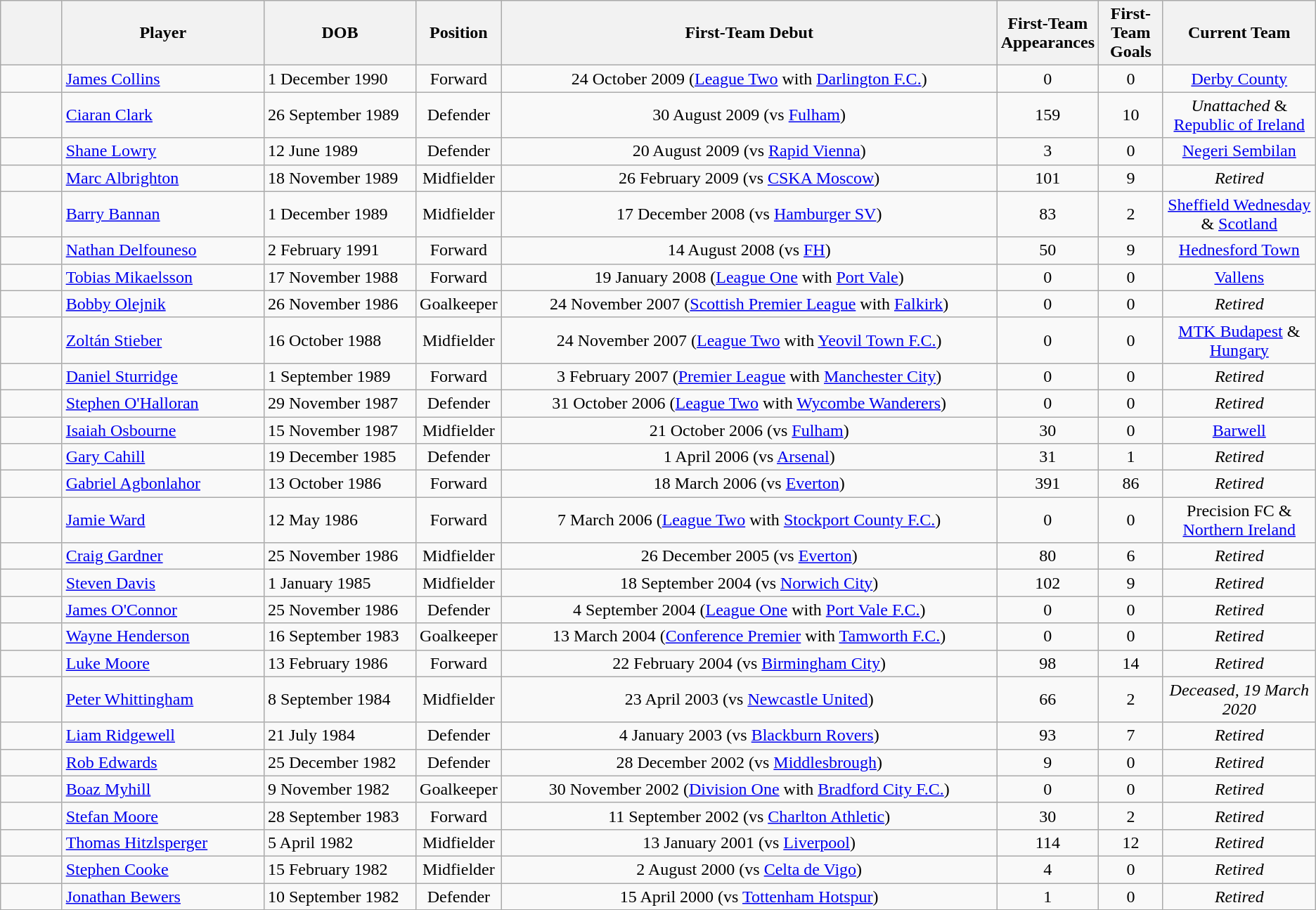<table class="wikitable">
<tr>
<th width=5%></th>
<th width=16%>Player</th>
<th width=12%>DOB</th>
<th width=5%>Position</th>
<th width=40%>First-Team Debut</th>
<th width=5%>First-Team Appearances</th>
<th width=5%>First-Team Goals</th>
<th width=35%>Current Team</th>
</tr>
<tr>
<td align=center></td>
<td><a href='#'>James Collins</a></td>
<td>1 December 1990</td>
<td align=center>Forward</td>
<td align=center>24 October 2009 (<a href='#'>League Two</a> with <a href='#'>Darlington F.C.</a>)</td>
<td align=center>0</td>
<td align=center>0</td>
<td align=center><a href='#'>Derby County</a></td>
</tr>
<tr>
<td align=center></td>
<td><a href='#'>Ciaran Clark</a></td>
<td>26 September 1989</td>
<td align=center>Defender</td>
<td align=center>30 August 2009 (vs <a href='#'>Fulham</a>)</td>
<td align=center>159</td>
<td align=center>10</td>
<td align=center><em>Unattached</em> & <a href='#'>Republic of Ireland</a></td>
</tr>
<tr>
<td align=center></td>
<td><a href='#'>Shane Lowry</a></td>
<td>12 June 1989</td>
<td align=center>Defender</td>
<td align=center>20 August 2009 (vs <a href='#'>Rapid Vienna</a>)</td>
<td align=center>3</td>
<td align=center>0</td>
<td align=center><a href='#'>Negeri Sembilan</a></td>
</tr>
<tr>
<td align=center></td>
<td><a href='#'>Marc Albrighton</a></td>
<td>18 November 1989</td>
<td align=center>Midfielder</td>
<td align=center>26 February 2009 (vs <a href='#'>CSKA Moscow</a>)</td>
<td align=center>101</td>
<td align=center>9</td>
<td align=center><em>Retired</em></td>
</tr>
<tr>
<td align=center></td>
<td><a href='#'>Barry Bannan</a></td>
<td>1 December 1989</td>
<td align=center>Midfielder</td>
<td align=center>17 December 2008 (vs <a href='#'>Hamburger SV</a>)</td>
<td align=center>83</td>
<td align=center>2</td>
<td align=center><a href='#'>Sheffield Wednesday</a> & <a href='#'>Scotland</a></td>
</tr>
<tr>
<td align=center></td>
<td><a href='#'>Nathan Delfouneso</a></td>
<td>2 February 1991</td>
<td align=center>Forward</td>
<td align=center>14 August 2008 (vs <a href='#'>FH</a>)</td>
<td align=center>50</td>
<td align=center>9</td>
<td align=center><a href='#'>Hednesford Town</a></td>
</tr>
<tr>
<td align=center></td>
<td><a href='#'>Tobias Mikaelsson</a></td>
<td>17 November 1988</td>
<td align=center>Forward</td>
<td align=center>19 January 2008 (<a href='#'>League One</a> with <a href='#'>Port Vale</a>)</td>
<td align=center>0</td>
<td align=center>0</td>
<td align=center> <a href='#'>Vallens</a></td>
</tr>
<tr>
<td align=center></td>
<td><a href='#'>Bobby Olejnik</a></td>
<td>26 November 1986</td>
<td align=center>Goalkeeper</td>
<td align=center>24 November 2007 (<a href='#'>Scottish Premier League</a> with <a href='#'>Falkirk</a>)</td>
<td align=center>0</td>
<td align=center>0</td>
<td align=center><em>Retired</em></td>
</tr>
<tr>
<td align=center></td>
<td><a href='#'>Zoltán Stieber</a></td>
<td>16 October 1988</td>
<td align=center>Midfielder</td>
<td align=center>24 November 2007 (<a href='#'>League Two</a> with <a href='#'>Yeovil Town F.C.</a>)</td>
<td align=center>0</td>
<td align=center>0</td>
<td align=center> <a href='#'>MTK Budapest</a> & <a href='#'>Hungary</a></td>
</tr>
<tr>
<td align=center></td>
<td><a href='#'>Daniel Sturridge</a></td>
<td>1 September 1989</td>
<td align=center>Forward</td>
<td align=center>3 February 2007 (<a href='#'>Premier League</a> with <a href='#'>Manchester City</a>)</td>
<td align=center>0</td>
<td align=center>0</td>
<td align=center><em>Retired</em></td>
</tr>
<tr>
<td align=center></td>
<td><a href='#'>Stephen O'Halloran</a></td>
<td>29 November 1987</td>
<td align=center>Defender</td>
<td align=center>31 October 2006 (<a href='#'>League Two</a> with <a href='#'>Wycombe Wanderers</a>)</td>
<td align=center>0</td>
<td align=center>0</td>
<td align=center><em>Retired</em></td>
</tr>
<tr>
<td align=center></td>
<td><a href='#'>Isaiah Osbourne</a></td>
<td>15 November 1987</td>
<td align=center>Midfielder</td>
<td align=center>21 October 2006 (vs <a href='#'>Fulham</a>)</td>
<td align=center>30</td>
<td align=center>0</td>
<td align=center><a href='#'>Barwell</a></td>
</tr>
<tr>
<td align=center></td>
<td><a href='#'>Gary Cahill</a></td>
<td>19 December 1985</td>
<td align=center>Defender</td>
<td align=center>1 April 2006 (vs <a href='#'>Arsenal</a>)</td>
<td align=center>31</td>
<td align=center>1</td>
<td align=center><em>Retired</em></td>
</tr>
<tr>
<td align=center></td>
<td><a href='#'>Gabriel Agbonlahor</a></td>
<td>13 October 1986</td>
<td align=center>Forward</td>
<td align=center>18 March 2006 (vs <a href='#'>Everton</a>)</td>
<td align=center>391</td>
<td align=center>86</td>
<td align=center><em>Retired</em></td>
</tr>
<tr>
<td align=center></td>
<td><a href='#'>Jamie Ward</a></td>
<td>12 May 1986</td>
<td align=center>Forward</td>
<td align=center>7 March 2006 (<a href='#'>League Two</a> with <a href='#'>Stockport County F.C.</a>)</td>
<td align=center>0</td>
<td align=center>0</td>
<td align=center> Precision FC & <a href='#'>Northern Ireland</a></td>
</tr>
<tr>
<td align=center></td>
<td><a href='#'>Craig Gardner</a></td>
<td>25 November 1986</td>
<td align=center>Midfielder</td>
<td align=center>26 December 2005 (vs <a href='#'>Everton</a>)</td>
<td align=center>80</td>
<td align=center>6</td>
<td align=center><em>Retired</em></td>
</tr>
<tr>
<td align=center></td>
<td><a href='#'>Steven Davis</a></td>
<td>1 January 1985</td>
<td align=center>Midfielder</td>
<td align=center>18 September 2004 (vs <a href='#'>Norwich City</a>)</td>
<td align=center>102</td>
<td align=center>9</td>
<td align=center><em>Retired</em></td>
</tr>
<tr>
<td align=center></td>
<td><a href='#'>James O'Connor</a></td>
<td>25 November 1986</td>
<td align=center>Defender</td>
<td align=center>4 September 2004 (<a href='#'>League One</a> with <a href='#'>Port Vale F.C.</a>)</td>
<td align=center>0</td>
<td align=center>0</td>
<td align=center><em>Retired</em></td>
</tr>
<tr>
<td align=center></td>
<td><a href='#'>Wayne Henderson</a></td>
<td>16 September 1983</td>
<td align=center>Goalkeeper</td>
<td align=center>13 March 2004 (<a href='#'>Conference Premier</a> with <a href='#'>Tamworth F.C.</a>)</td>
<td align=center>0</td>
<td align=center>0</td>
<td align=center><em>Retired</em></td>
</tr>
<tr>
<td align=center></td>
<td><a href='#'>Luke Moore</a></td>
<td>13 February 1986</td>
<td align=center>Forward</td>
<td align=center>22 February 2004 (vs <a href='#'>Birmingham City</a>)</td>
<td align=center>98</td>
<td align=center>14</td>
<td align=center><em>Retired</em></td>
</tr>
<tr>
<td align=center></td>
<td><a href='#'>Peter Whittingham</a></td>
<td>8 September 1984</td>
<td align=center>Midfielder</td>
<td align=center>23 April 2003 (vs <a href='#'>Newcastle United</a>)</td>
<td align=center>66</td>
<td align=center>2</td>
<td align=center><em>Deceased, 19 March 2020</em></td>
</tr>
<tr>
<td align=center></td>
<td><a href='#'>Liam Ridgewell</a></td>
<td>21 July 1984</td>
<td align=center>Defender</td>
<td align=center>4 January 2003 (vs <a href='#'>Blackburn Rovers</a>)</td>
<td align=center>93</td>
<td align=center>7</td>
<td align=center><em>Retired</em></td>
</tr>
<tr>
<td align=center></td>
<td><a href='#'>Rob Edwards</a></td>
<td>25 December 1982</td>
<td align=center>Defender</td>
<td align=center>28 December 2002 (vs <a href='#'>Middlesbrough</a>)</td>
<td align=center>9</td>
<td align=center>0</td>
<td align=center><em>Retired</em></td>
</tr>
<tr>
<td align=center></td>
<td><a href='#'>Boaz Myhill</a></td>
<td>9 November 1982</td>
<td align=center>Goalkeeper</td>
<td align=center>30 November 2002 (<a href='#'>Division One</a> with <a href='#'>Bradford City F.C.</a>)</td>
<td align=center>0</td>
<td align=center>0</td>
<td align=center><em>Retired</em></td>
</tr>
<tr>
<td align=center></td>
<td><a href='#'>Stefan Moore</a></td>
<td>28 September 1983</td>
<td align=center>Forward</td>
<td align=center>11 September 2002 (vs <a href='#'>Charlton Athletic</a>)</td>
<td align=center>30</td>
<td align=center>2</td>
<td align=center><em>Retired</em></td>
</tr>
<tr>
<td align=center></td>
<td><a href='#'>Thomas Hitzlsperger</a></td>
<td>5 April 1982</td>
<td align=center>Midfielder</td>
<td align=center>13 January 2001 (vs <a href='#'>Liverpool</a>)</td>
<td align=center>114</td>
<td align=center>12</td>
<td align=center><em>Retired</em></td>
</tr>
<tr>
<td align=center></td>
<td><a href='#'>Stephen Cooke</a></td>
<td>15 February 1982</td>
<td align=center>Midfielder</td>
<td align=center>2 August 2000 (vs <a href='#'>Celta de Vigo</a>)</td>
<td align=center>4</td>
<td align=center>0</td>
<td align=center><em>Retired</em></td>
</tr>
<tr>
<td align=center></td>
<td><a href='#'>Jonathan Bewers</a></td>
<td>10 September 1982</td>
<td align=center>Defender</td>
<td align=center>15 April 2000 (vs <a href='#'>Tottenham Hotspur</a>)</td>
<td align=center>1</td>
<td align=center>0</td>
<td align=center><em>Retired</em></td>
</tr>
</table>
